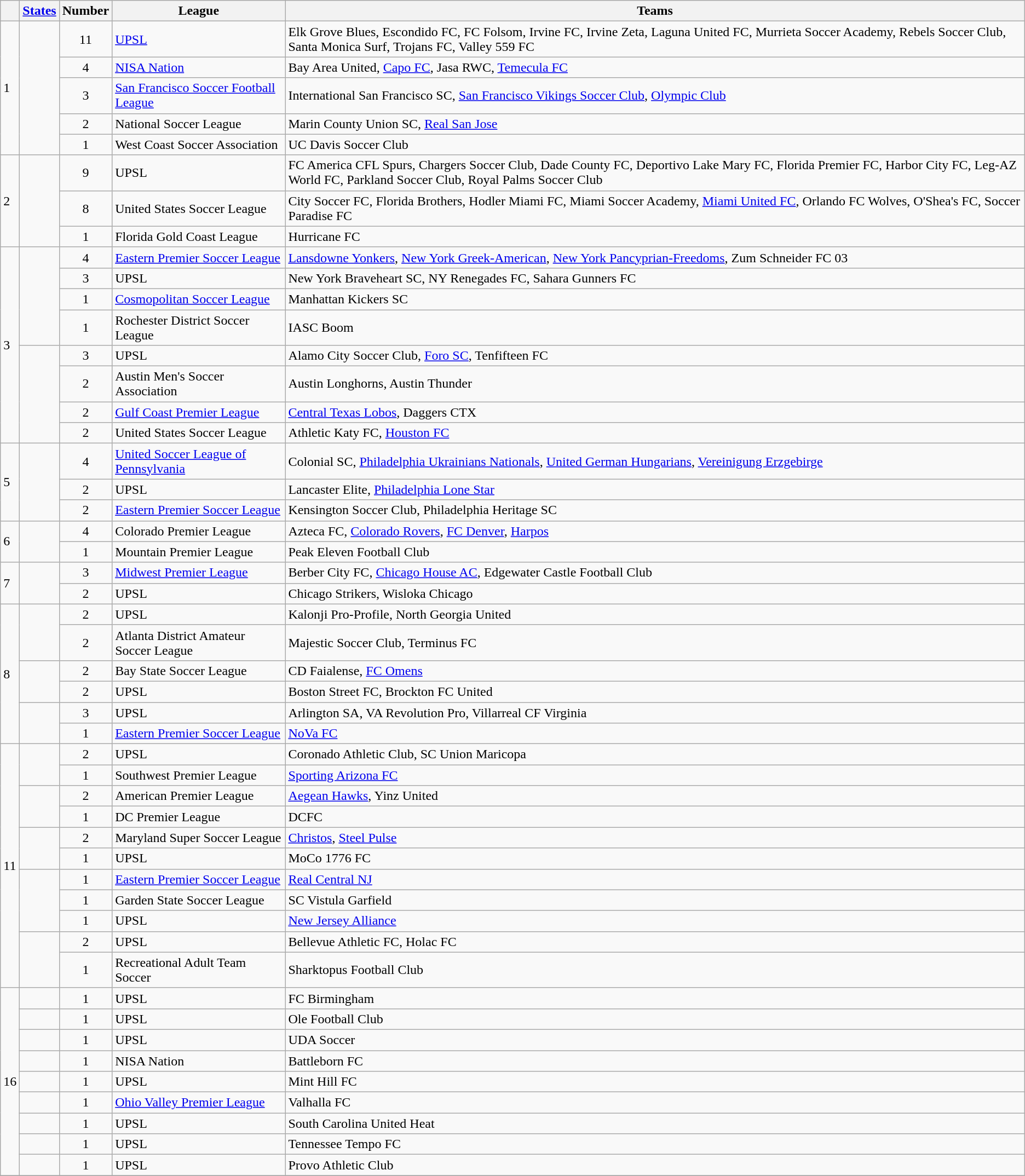<table class="wikitable">
<tr>
<th></th>
<th><a href='#'>States</a></th>
<th>Number</th>
<th>League</th>
<th>Teams</th>
</tr>
<tr>
<td rowspan=5>1</td>
<td rowspan=5></td>
<td align=center>11</td>
<td><a href='#'>UPSL</a></td>
<td>Elk Grove Blues, Escondido FC, FC Folsom, Irvine FC, Irvine Zeta, Laguna United FC, Murrieta Soccer Academy, Rebels Soccer Club, Santa Monica Surf, Trojans FC, Valley 559 FC</td>
</tr>
<tr>
<td align=center>4</td>
<td><a href='#'>NISA Nation</a></td>
<td>Bay Area United, <a href='#'>Capo FC</a>, Jasa RWC, <a href='#'>Temecula FC</a></td>
</tr>
<tr>
<td align=center>3</td>
<td><a href='#'>San Francisco Soccer Football League</a></td>
<td>International San Francisco SC, <a href='#'>San Francisco Vikings Soccer Club</a>, <a href='#'>Olympic Club</a></td>
</tr>
<tr>
<td align=center>2</td>
<td>National Soccer League</td>
<td>Marin County Union SC, <a href='#'>Real San Jose</a></td>
</tr>
<tr>
<td align=center>1</td>
<td>West Coast Soccer Association</td>
<td>UC Davis Soccer Club</td>
</tr>
<tr>
<td rowspan=3>2</td>
<td rowspan=3></td>
<td align=center>9</td>
<td>UPSL</td>
<td>FC America CFL Spurs, Chargers Soccer Club, Dade County FC, Deportivo Lake Mary FC, Florida Premier FC, Harbor City FC, Leg-AZ World FC, Parkland Soccer Club, Royal Palms Soccer Club</td>
</tr>
<tr>
<td align=center>8</td>
<td>United States Soccer League</td>
<td>City Soccer FC, Florida Brothers, Hodler Miami FC, Miami Soccer Academy, <a href='#'>Miami United FC</a>, Orlando FC Wolves, O'Shea's FC, Soccer Paradise FC</td>
</tr>
<tr>
<td align=center>1</td>
<td>Florida Gold Coast League</td>
<td>Hurricane FC</td>
</tr>
<tr>
<td rowspan=8>3</td>
<td rowspan=4></td>
<td align=center>4</td>
<td><a href='#'>Eastern Premier Soccer League</a></td>
<td><a href='#'>Lansdowne Yonkers</a>, <a href='#'>New York Greek-American</a>, <a href='#'>New York Pancyprian-Freedoms</a>, Zum Schneider FC 03</td>
</tr>
<tr>
<td align=center>3</td>
<td>UPSL</td>
<td>New York Braveheart SC, NY Renegades FC, Sahara Gunners FC</td>
</tr>
<tr>
<td align=center>1</td>
<td><a href='#'>Cosmopolitan Soccer League</a></td>
<td>Manhattan Kickers SC</td>
</tr>
<tr>
<td align=center>1</td>
<td>Rochester District Soccer League</td>
<td>IASC Boom</td>
</tr>
<tr>
<td rowspan=4></td>
<td align=center>3</td>
<td>UPSL</td>
<td>Alamo City Soccer Club, <a href='#'>Foro SC</a>, Tenfifteen FC</td>
</tr>
<tr>
<td align=center>2</td>
<td>Austin Men's Soccer Association</td>
<td>Austin Longhorns, Austin Thunder</td>
</tr>
<tr>
<td align=center>2</td>
<td><a href='#'>Gulf Coast Premier League</a></td>
<td><a href='#'>Central Texas Lobos</a>, Daggers CTX</td>
</tr>
<tr>
<td align=center>2</td>
<td>United States Soccer League</td>
<td>Athletic Katy FC, <a href='#'>Houston FC</a></td>
</tr>
<tr>
<td rowspan=3>5</td>
<td rowspan=3></td>
<td align=center>4</td>
<td><a href='#'>United Soccer League of Pennsylvania</a></td>
<td>Colonial SC, <a href='#'>Philadelphia Ukrainians Nationals</a>, <a href='#'>United German Hungarians</a>, <a href='#'>Vereinigung Erzgebirge</a></td>
</tr>
<tr>
<td align=center>2</td>
<td>UPSL</td>
<td>Lancaster Elite, <a href='#'>Philadelphia Lone Star</a></td>
</tr>
<tr>
<td align=center>2</td>
<td><a href='#'>Eastern Premier Soccer League</a></td>
<td>Kensington Soccer Club, Philadelphia Heritage SC</td>
</tr>
<tr>
<td rowspan=2>6</td>
<td rowspan=2></td>
<td align=center>4</td>
<td>Colorado Premier League</td>
<td>Azteca FC, <a href='#'>Colorado Rovers</a>, <a href='#'>FC Denver</a>, <a href='#'>Harpos</a></td>
</tr>
<tr>
<td align=center>1</td>
<td>Mountain Premier League</td>
<td>Peak Eleven Football Club</td>
</tr>
<tr>
<td rowspan=2>7</td>
<td rowspan=2></td>
<td align="center">3</td>
<td><a href='#'>Midwest Premier League</a></td>
<td>Berber City FC, <a href='#'>Chicago House AC</a>, Edgewater Castle Football Club</td>
</tr>
<tr>
<td align="center">2</td>
<td>UPSL</td>
<td>Chicago Strikers, Wisloka Chicago</td>
</tr>
<tr>
<td rowspan=6>8</td>
<td rowspan=2></td>
<td align=center>2</td>
<td>UPSL</td>
<td>Kalonji Pro-Profile, North Georgia United</td>
</tr>
<tr>
<td align=center>2</td>
<td>Atlanta District Amateur Soccer League</td>
<td>Majestic Soccer Club, Terminus FC</td>
</tr>
<tr>
<td rowspan=2></td>
<td align=center>2</td>
<td>Bay State Soccer League</td>
<td>CD Faialense, <a href='#'>FC Omens</a></td>
</tr>
<tr>
<td align=center>2</td>
<td>UPSL</td>
<td>Boston Street FC, Brockton FC United</td>
</tr>
<tr>
<td rowspan=2></td>
<td align="center">3</td>
<td>UPSL</td>
<td>Arlington SA, VA Revolution Pro, Villarreal CF Virginia</td>
</tr>
<tr>
<td align="center">1</td>
<td><a href='#'>Eastern Premier Soccer League</a></td>
<td><a href='#'>NoVa FC</a></td>
</tr>
<tr>
<td rowspan=11>11</td>
<td rowspan=2></td>
<td align=center>2</td>
<td>UPSL</td>
<td>Coronado Athletic Club, SC Union Maricopa</td>
</tr>
<tr>
<td align=center>1</td>
<td>Southwest Premier League</td>
<td><a href='#'>Sporting Arizona FC</a></td>
</tr>
<tr>
<td rowspan=2></td>
<td align=center>2</td>
<td>American Premier League</td>
<td><a href='#'>Aegean Hawks</a>, Yinz United</td>
</tr>
<tr>
<td align=center>1</td>
<td>DC Premier League</td>
<td>DCFC</td>
</tr>
<tr>
<td rowspan=2></td>
<td align=center>2</td>
<td>Maryland Super Soccer League</td>
<td><a href='#'>Christos</a>, <a href='#'>Steel Pulse</a></td>
</tr>
<tr>
<td align=center>1</td>
<td>UPSL</td>
<td>MoCo 1776 FC</td>
</tr>
<tr>
<td rowspan=3></td>
<td align=center>1</td>
<td><a href='#'>Eastern Premier Soccer League</a></td>
<td><a href='#'>Real Central NJ</a></td>
</tr>
<tr>
<td align=center>1</td>
<td>Garden State Soccer League</td>
<td>SC Vistula Garfield</td>
</tr>
<tr>
<td align=center>1</td>
<td>UPSL</td>
<td><a href='#'>New Jersey Alliance</a></td>
</tr>
<tr>
<td rowspan=2></td>
<td align=center>2</td>
<td>UPSL</td>
<td>Bellevue Athletic FC, Holac FC</td>
</tr>
<tr>
<td align=center>1</td>
<td>Recreational Adult Team Soccer</td>
<td>Sharktopus Football Club</td>
</tr>
<tr>
<td rowspan=9>16</td>
<td></td>
<td align="center">1</td>
<td>UPSL</td>
<td>FC Birmingham</td>
</tr>
<tr>
<td></td>
<td align="center">1</td>
<td>UPSL</td>
<td>Ole Football Club</td>
</tr>
<tr>
<td></td>
<td align="center">1</td>
<td>UPSL</td>
<td>UDA Soccer</td>
</tr>
<tr>
<td></td>
<td align="center">1</td>
<td>NISA Nation</td>
<td>Battleborn FC</td>
</tr>
<tr>
<td></td>
<td align=center>1</td>
<td>UPSL</td>
<td>Mint Hill FC</td>
</tr>
<tr>
<td></td>
<td align="center">1</td>
<td><a href='#'>Ohio Valley Premier League</a></td>
<td>Valhalla FC</td>
</tr>
<tr>
<td></td>
<td align="center">1</td>
<td>UPSL</td>
<td>South Carolina United Heat</td>
</tr>
<tr>
<td></td>
<td align="center">1</td>
<td>UPSL</td>
<td>Tennessee Tempo FC</td>
</tr>
<tr>
<td></td>
<td align="center">1</td>
<td>UPSL</td>
<td>Provo Athletic Club</td>
</tr>
<tr>
</tr>
</table>
